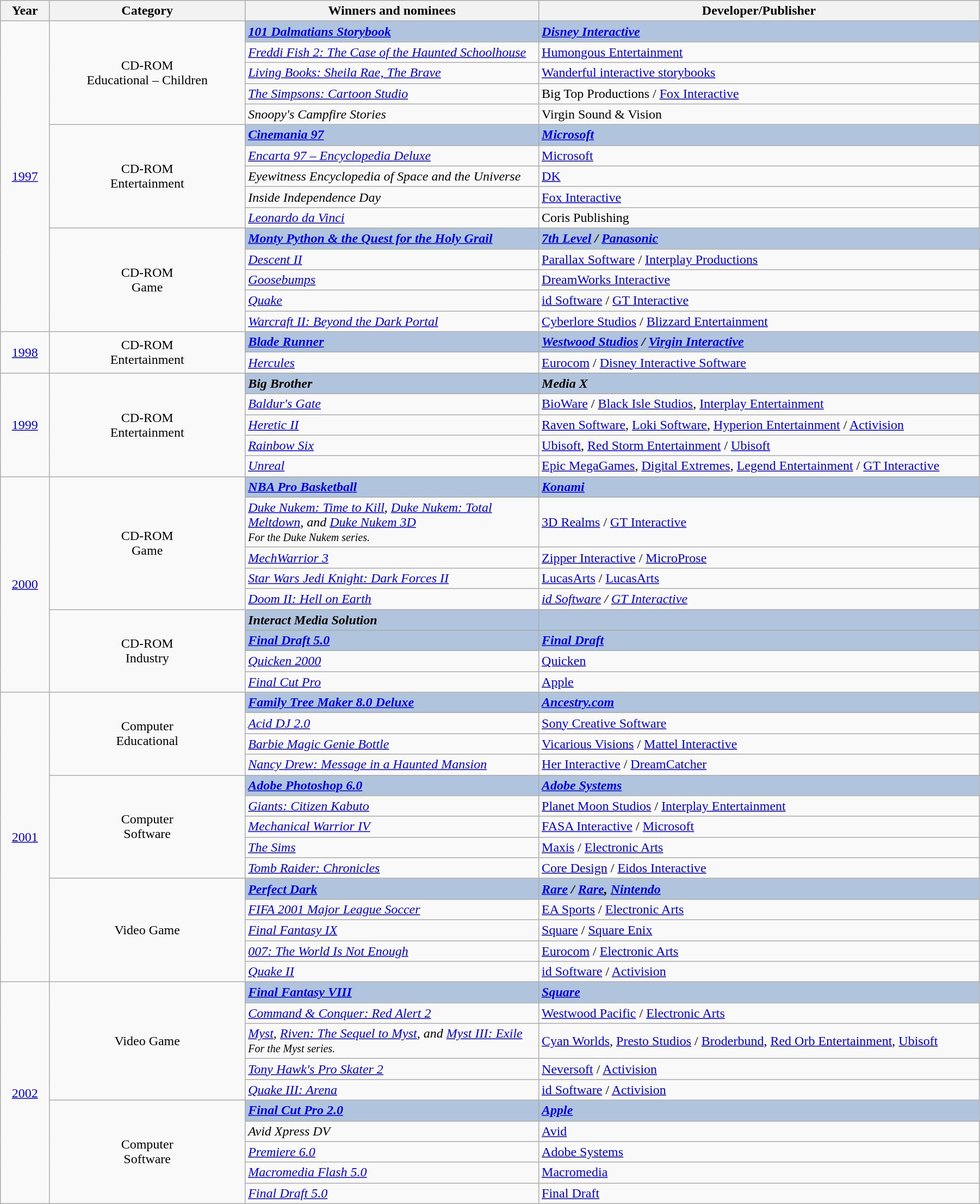<table class="wikitable" width="95%" cellpadding="5">
<tr>
<th width="5%">Year</th>
<th width="20%">Category</th>
<th width="30%">Winners and nominees</th>
<th width="45%">Developer/Publisher</th>
</tr>
<tr>
<td rowspan="15" style="text-align:center;"><a href='#'>1997</a></td>
<td rowspan="5" style="text-align:center;">CD-ROM<br>Educational – Children</td>
<td style="background:#B0C4DE;"><strong><em><a href='#'>101 Dalmatians Storybook</a></em></strong></td>
<td style="background:#B0C4DE;"><strong><em><a href='#'>Disney Interactive</a></em></strong></td>
</tr>
<tr>
<td><em><a href='#'>Freddi Fish 2: The Case of the Haunted Schoolhouse</a></em></td>
<td><a href='#'>Humongous Entertainment</a></td>
</tr>
<tr>
<td><em><a href='#'>Living Books: Sheila Rae, The Brave</a></em></td>
<td><a href='#'>Wanderful interactive storybooks</a></td>
</tr>
<tr>
<td><em><a href='#'>The Simpsons: Cartoon Studio</a></em></td>
<td>Big Top Productions / <a href='#'>Fox Interactive</a></td>
</tr>
<tr>
<td><em>Snoopy's Campfire Stories</em></td>
<td>Virgin Sound & Vision</td>
</tr>
<tr>
<td rowspan="5" style="text-align:center;">CD-ROM<br>Entertainment</td>
<td style="background:#B0C4DE;"><strong><em><a href='#'>Cinemania 97</a></em></strong></td>
<td style="background:#B0C4DE;"><strong><em><a href='#'>Microsoft</a></em></strong></td>
</tr>
<tr>
<td><em><a href='#'>Encarta 97 – Encyclopedia Deluxe</a></em></td>
<td><a href='#'>Microsoft</a></td>
</tr>
<tr>
<td><em>Eyewitness Encyclopedia of Space and the Universe</em></td>
<td><a href='#'>DK</a></td>
</tr>
<tr>
<td><em>Inside Independence Day</em></td>
<td><a href='#'>Fox Interactive</a></td>
</tr>
<tr>
<td><em><a href='#'>Leonardo da Vinci</a></em></td>
<td>Coris Publishing</td>
</tr>
<tr>
<td rowspan="5" style="text-align:center;">CD-ROM<br>Game</td>
<td style="background:#B0C4DE;"><strong><em><a href='#'>Monty Python & the Quest for the Holy Grail</a></em></strong></td>
<td style="background:#B0C4DE;"><strong><em><a href='#'>7th Level</a> / <a href='#'>Panasonic</a></em></strong></td>
</tr>
<tr>
<td><em><a href='#'>Descent II</a></em></td>
<td><a href='#'>Parallax Software</a> / <a href='#'>Interplay Productions</a></td>
</tr>
<tr>
<td><em><a href='#'>Goosebumps</a></em></td>
<td><a href='#'>DreamWorks Interactive</a></td>
</tr>
<tr>
<td><em><a href='#'>Quake</a></em></td>
<td><a href='#'>id Software</a> / <a href='#'>GT Interactive</a></td>
</tr>
<tr>
<td><em><a href='#'>Warcraft II: Beyond the Dark Portal</a></em></td>
<td><a href='#'>Cyberlore Studios</a> / <a href='#'>Blizzard Entertainment</a></td>
</tr>
<tr>
<td rowspan="2" style="text-align:center;"><a href='#'>1998</a></td>
<td rowspan="2" style="text-align:center;">CD-ROM<br>Entertainment</td>
<td style="background:#B0C4DE;"><strong><em><a href='#'>Blade Runner</a></em></strong></td>
<td style="background:#B0C4DE;"><strong><em><a href='#'>Westwood Studios</a> / <a href='#'>Virgin Interactive</a></em></strong></td>
</tr>
<tr>
<td><em><a href='#'>Hercules</a></em></td>
<td><a href='#'>Eurocom</a> / <a href='#'>Disney Interactive Software</a></td>
</tr>
<tr>
<td rowspan="5" style="text-align:center;"><a href='#'>1999</a></td>
<td rowspan="5" style="text-align:center;">CD-ROM<br>Entertainment</td>
<td style="background:#B0C4DE;"><strong><em>Big Brother</em></strong></td>
<td style="background:#B0C4DE;"><strong><em>Media X</em></strong></td>
</tr>
<tr>
<td><em><a href='#'>Baldur's Gate</a></em></td>
<td><a href='#'>BioWare</a> / <a href='#'>Black Isle Studios</a>, <a href='#'>Interplay Entertainment</a></td>
</tr>
<tr>
<td><em><a href='#'>Heretic II</a></em></td>
<td><a href='#'>Raven Software</a>, <a href='#'>Loki Software</a>, <a href='#'>Hyperion Entertainment</a> / <a href='#'>Activision</a></td>
</tr>
<tr>
<td><em><a href='#'>Rainbow Six</a></em></td>
<td><a href='#'>Ubisoft</a>, <a href='#'>Red Storm Entertainment</a> / <a href='#'>Ubisoft</a></td>
</tr>
<tr>
<td><em><a href='#'>Unreal</a></em></td>
<td><a href='#'>Epic MegaGames</a>, <a href='#'>Digital Extremes</a>, <a href='#'>Legend Entertainment</a> / <a href='#'>GT Interactive</a></td>
</tr>
<tr>
<td rowspan="9" style="text-align:center;"><a href='#'>2000</a></td>
<td rowspan="5" style="text-align:center;">CD-ROM<br>Game</td>
<td style="background:#B0C4DE;"><strong><em><a href='#'>NBA Pro Basketball</a></em></strong></td>
<td style="background:#B0C4DE;"><strong><em><a href='#'>Konami</a></em></strong></td>
</tr>
<tr>
<td><em><a href='#'>Duke Nukem: Time to Kill</a>, <a href='#'>Duke Nukem: Total Meltdown</a>, and <a href='#'>Duke Nukem 3D</a><br><small>For the Duke Nukem series.</small></em></td>
<td><a href='#'>3D Realms</a> / <a href='#'>GT Interactive</a></td>
</tr>
<tr>
<td><em><a href='#'>MechWarrior 3</a></em></td>
<td><a href='#'>Zipper Interactive</a> / <a href='#'>MicroProse</a></td>
</tr>
<tr>
<td><em><a href='#'>Star Wars Jedi Knight: Dark Forces II</a></em></td>
<td><a href='#'>LucasArts</a> / <a href='#'>LucasArts</a></td>
</tr>
<tr>
<td><em><a href='#'>Doom II: Hell on Earth</a></em></td>
<td><em><a href='#'>id Software</a> / <a href='#'>GT Interactive</a></em></td>
</tr>
<tr>
<td rowspan="4" style="text-align:center;">CD-ROM<br>Industry</td>
<td style="background:#B0C4DE;"><strong><em>Interact Media Solution</em></strong></td>
<td style="background:#B0C4DE;"></td>
</tr>
<tr>
<td style="background:#B0C4DE;"><strong><em><a href='#'>Final Draft 5.0</a></em></strong></td>
<td style="background:#B0C4DE;"><strong><em><a href='#'>Final Draft</a></em></strong></td>
</tr>
<tr>
<td><em><a href='#'>Quicken 2000</a></em></td>
<td><a href='#'>Quicken</a></td>
</tr>
<tr>
<td><em><a href='#'>Final Cut Pro</a></em></td>
<td><a href='#'>Apple</a></td>
</tr>
<tr>
<td rowspan="14" style="text-align:center;"><a href='#'>2001</a></td>
<td rowspan="4" style="text-align:center;">Computer<br>Educational</td>
<td style="background:#B0C4DE;"><strong><em><a href='#'>Family Tree Maker 8.0 Deluxe</a></em></strong></td>
<td style="background:#B0C4DE;"><strong><em><a href='#'>Ancestry.com</a></em></strong></td>
</tr>
<tr>
<td><em><a href='#'>Acid DJ 2.0</a></em></td>
<td><a href='#'>Sony Creative Software</a></td>
</tr>
<tr>
<td><em><a href='#'>Barbie Magic Genie Bottle</a></em></td>
<td><a href='#'>Vicarious Visions</a> / <a href='#'>Mattel Interactive</a></td>
</tr>
<tr>
<td><em><a href='#'>Nancy Drew: Message in a Haunted Mansion</a></em></td>
<td><a href='#'>Her Interactive</a> / <a href='#'>DreamCatcher</a></td>
</tr>
<tr>
<td rowspan="5" style="text-align:center;">Computer<br>Software</td>
<td style="background:#B0C4DE;"><strong><em><a href='#'>Adobe Photoshop 6.0</a></em></strong></td>
<td style="background:#B0C4DE;"><strong><em><a href='#'>Adobe Systems</a></em></strong></td>
</tr>
<tr>
<td><em><a href='#'>Giants: Citizen Kabuto</a></em></td>
<td><a href='#'>Planet Moon Studios</a> / <a href='#'>Interplay Entertainment</a></td>
</tr>
<tr>
<td><em><a href='#'>Mechanical Warrior IV</a></em></td>
<td><a href='#'>FASA Interactive</a> / <a href='#'>Microsoft</a></td>
</tr>
<tr>
<td><em><a href='#'>The Sims</a></em></td>
<td><a href='#'>Maxis</a> / <a href='#'>Electronic Arts</a></td>
</tr>
<tr>
<td><em><a href='#'>Tomb Raider: Chronicles</a></em></td>
<td><a href='#'>Core Design</a> / <a href='#'>Eidos Interactive</a></td>
</tr>
<tr>
<td rowspan="5" style="text-align:center;">Video Game</td>
<td style="background:#B0C4DE;"><strong><em><a href='#'>Perfect Dark</a></em></strong></td>
<td style="background:#B0C4DE;"><strong><em><a href='#'>Rare</a> / <a href='#'>Rare</a>, <a href='#'>Nintendo</a></em></strong></td>
</tr>
<tr>
<td><em><a href='#'>FIFA 2001 Major League Soccer</a></em></td>
<td><a href='#'>EA Sports</a> / <a href='#'>Electronic Arts</a></td>
</tr>
<tr>
<td><em><a href='#'>Final Fantasy IX</a></em></td>
<td><a href='#'>Square</a> / <a href='#'>Square Enix</a></td>
</tr>
<tr>
<td><em><a href='#'>007: The World Is Not Enough</a></em></td>
<td><a href='#'>Eurocom</a> / <a href='#'>Electronic Arts</a></td>
</tr>
<tr>
<td><em><a href='#'>Quake II</a></em></td>
<td><a href='#'>id Software</a> / <a href='#'>Activision</a></td>
</tr>
<tr>
<td rowspan="10" style="text-align:center;"><a href='#'>2002</a></td>
<td rowspan="5" style="text-align:center;">Video Game</td>
<td style="background:#B0C4DE;"><strong><em><a href='#'>Final Fantasy VIII</a></em></strong></td>
<td style="background:#B0C4DE;"><strong><em><a href='#'>Square</a></em></strong></td>
</tr>
<tr>
<td><em><a href='#'>Command & Conquer: Red Alert 2</a></em></td>
<td><a href='#'>Westwood Pacific</a> / <a href='#'>Electronic Arts</a></td>
</tr>
<tr>
<td><em><a href='#'>Myst</a>, <a href='#'>Riven: The Sequel to Myst</a>, and <a href='#'>Myst III: Exile</a><br><small>For the Myst series.</small></em></td>
<td><a href='#'>Cyan Worlds</a>, <a href='#'>Presto Studios</a> / <a href='#'>Broderbund</a>, <a href='#'>Red Orb Entertainment</a>, <a href='#'>Ubisoft</a></td>
</tr>
<tr>
<td><em><a href='#'>Tony Hawk's Pro Skater 2</a></em></td>
<td><a href='#'>Neversoft</a> / <a href='#'>Activision</a></td>
</tr>
<tr>
<td><em><a href='#'>Quake III: Arena</a></em></td>
<td><a href='#'>id Software</a> / <a href='#'>Activision</a></td>
</tr>
<tr>
<td rowspan="5" style="text-align:center;">Computer<br>Software</td>
<td style="background:#B0C4DE;"><strong><em><a href='#'>Final Cut Pro 2.0</a></em></strong></td>
<td style="background:#B0C4DE;"><strong><em><a href='#'>Apple</a></em></strong></td>
</tr>
<tr>
<td><em>Avid Xpress DV</em></td>
<td><a href='#'>Avid</a></td>
</tr>
<tr>
<td><em><a href='#'>Premiere 6.0</a></em></td>
<td><a href='#'>Adobe Systems</a></td>
</tr>
<tr>
<td><em><a href='#'>Macromedia Flash 5.0</a></em></td>
<td><a href='#'>Macromedia</a></td>
</tr>
<tr>
<td><em><a href='#'>Final Draft 5.0</a></em></td>
<td><a href='#'>Final Draft</a></td>
</tr>
</table>
